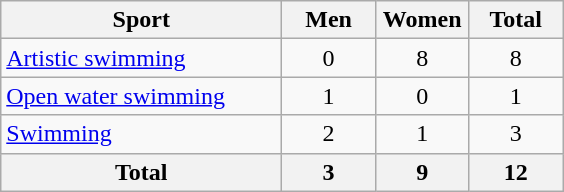<table class="wikitable sortable" style="text-align:center;">
<tr>
<th width=180>Sport</th>
<th width=55>Men</th>
<th width=55>Women</th>
<th width=55>Total</th>
</tr>
<tr>
<td align=left><a href='#'>Artistic swimming</a></td>
<td>0</td>
<td>8</td>
<td>8</td>
</tr>
<tr>
<td align=left><a href='#'>Open water swimming</a></td>
<td>1</td>
<td>0</td>
<td>1</td>
</tr>
<tr>
<td align=left><a href='#'>Swimming</a></td>
<td>2</td>
<td>1</td>
<td>3</td>
</tr>
<tr>
<th>Total</th>
<th>3</th>
<th>9</th>
<th>12</th>
</tr>
</table>
